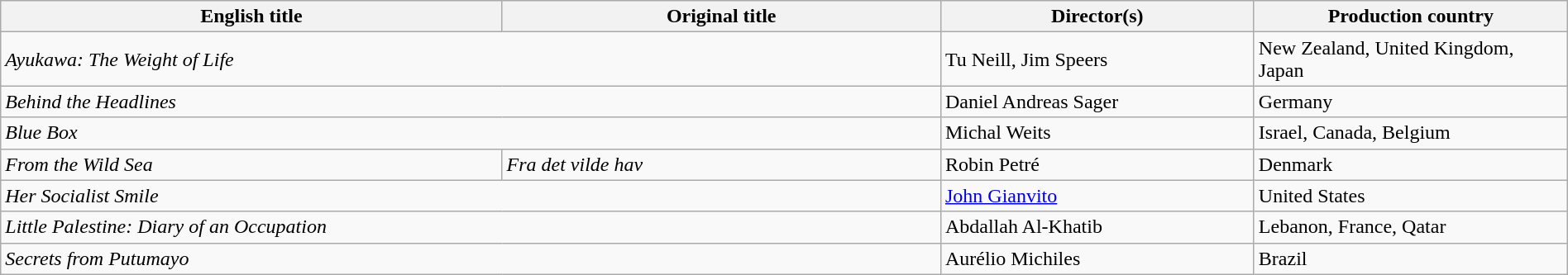<table class="sortable wikitable" width="100%" cellpadding="5">
<tr>
<th scope="col" width="32%">English title</th>
<th scope="col" width="28%">Original title</th>
<th scope="col" width="20%">Director(s)</th>
<th scope="col" width="20%">Production country</th>
</tr>
<tr>
<td colspan=2><em>Ayukawa: The Weight of Life</em></td>
<td>Tu Neill, Jim Speers</td>
<td>New Zealand, United Kingdom, Japan</td>
</tr>
<tr>
<td colspan=2><em>Behind the Headlines</em></td>
<td>Daniel Andreas Sager</td>
<td>Germany</td>
</tr>
<tr>
<td colspan=2><em>Blue Box</em></td>
<td>Michal Weits</td>
<td>Israel, Canada, Belgium</td>
</tr>
<tr>
<td><em>From the Wild Sea</em></td>
<td><em>Fra det vilde hav</em></td>
<td>Robin Petré</td>
<td>Denmark</td>
</tr>
<tr>
<td colspan=2><em>Her Socialist Smile</em></td>
<td><a href='#'>John Gianvito</a></td>
<td>United States</td>
</tr>
<tr>
<td colspan=2><em>Little Palestine: Diary of an Occupation</em></td>
<td>Abdallah Al-Khatib</td>
<td>Lebanon, France, Qatar</td>
</tr>
<tr>
<td colspan=2><em>Secrets from Putumayo</em></td>
<td>Aurélio Michiles</td>
<td>Brazil</td>
</tr>
</table>
